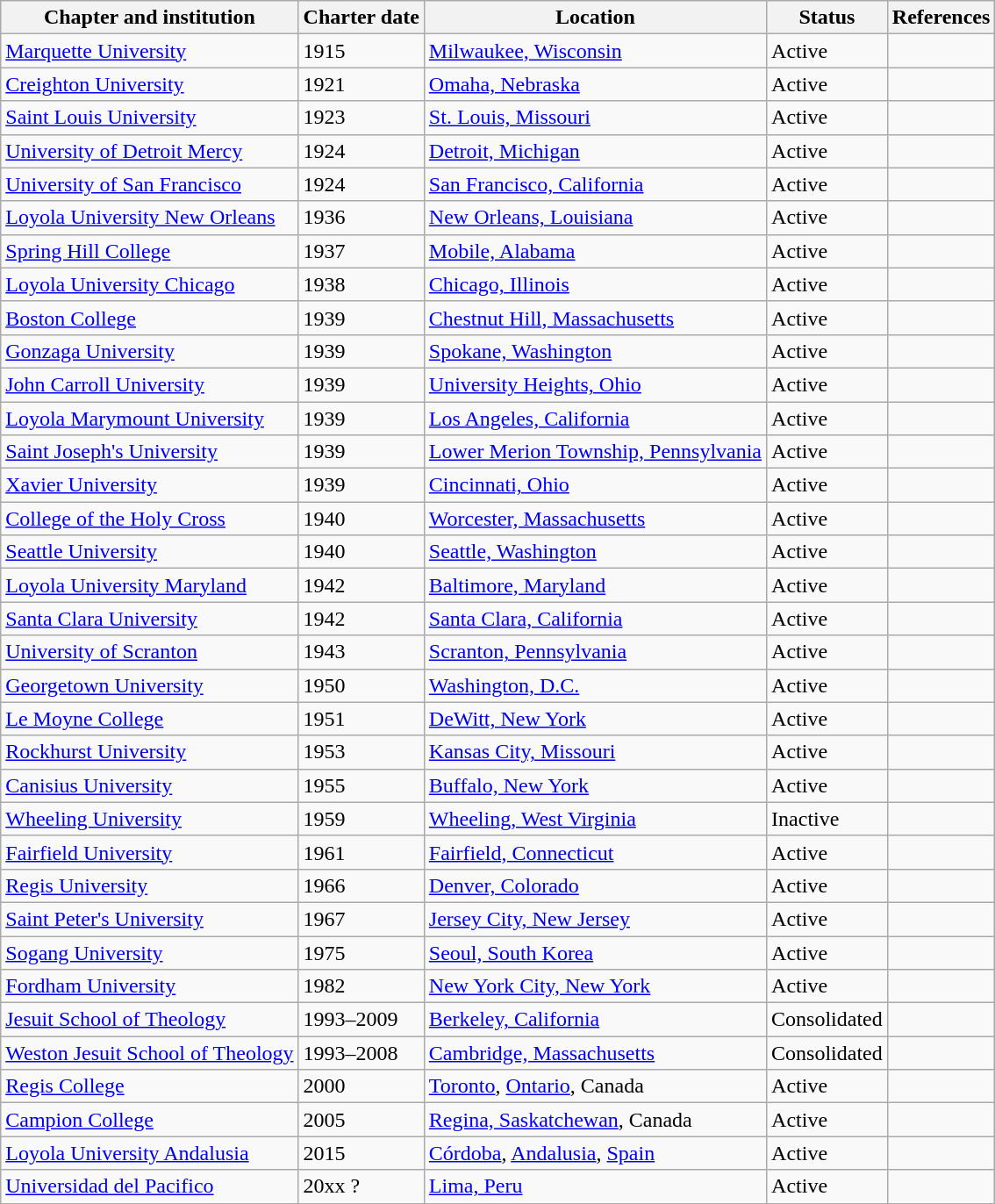<table class="wikitable sortable">
<tr>
<th>Chapter and institution</th>
<th>Charter date</th>
<th>Location</th>
<th>Status</th>
<th>References</th>
</tr>
<tr>
<td><a href='#'>Marquette University</a></td>
<td>1915</td>
<td><a href='#'>Milwaukee, Wisconsin</a></td>
<td>Active</td>
<td></td>
</tr>
<tr>
<td><a href='#'>Creighton University</a></td>
<td>1921</td>
<td><a href='#'>Omaha, Nebraska</a></td>
<td>Active</td>
<td></td>
</tr>
<tr>
<td><a href='#'>Saint Louis University</a></td>
<td>1923</td>
<td><a href='#'>St. Louis, Missouri</a></td>
<td>Active</td>
<td></td>
</tr>
<tr>
<td><a href='#'>University of Detroit Mercy</a></td>
<td>1924</td>
<td><a href='#'>Detroit, Michigan</a></td>
<td>Active</td>
<td></td>
</tr>
<tr>
<td><a href='#'>University of San Francisco</a></td>
<td>1924</td>
<td><a href='#'>San Francisco, California</a></td>
<td>Active</td>
<td></td>
</tr>
<tr>
<td><a href='#'>Loyola University New Orleans</a></td>
<td>1936</td>
<td><a href='#'>New Orleans, Louisiana</a></td>
<td>Active</td>
<td></td>
</tr>
<tr>
<td><a href='#'>Spring Hill College</a></td>
<td>1937</td>
<td><a href='#'>Mobile, Alabama</a></td>
<td>Active</td>
<td></td>
</tr>
<tr>
<td><a href='#'>Loyola University Chicago</a></td>
<td>1938</td>
<td><a href='#'>Chicago, Illinois</a></td>
<td>Active</td>
<td></td>
</tr>
<tr>
<td><a href='#'>Boston College</a></td>
<td>1939</td>
<td><a href='#'>Chestnut Hill, Massachusetts</a></td>
<td>Active</td>
<td></td>
</tr>
<tr>
<td><a href='#'>Gonzaga University</a></td>
<td>1939</td>
<td><a href='#'>Spokane, Washington</a></td>
<td>Active</td>
<td></td>
</tr>
<tr>
<td><a href='#'>John Carroll University</a></td>
<td>1939</td>
<td><a href='#'>University Heights, Ohio</a></td>
<td>Active</td>
<td></td>
</tr>
<tr>
<td><a href='#'>Loyola Marymount University</a></td>
<td>1939</td>
<td><a href='#'>Los Angeles, California</a></td>
<td>Active</td>
<td></td>
</tr>
<tr>
<td><a href='#'>Saint Joseph's University</a></td>
<td>1939</td>
<td><a href='#'>Lower Merion Township, Pennsylvania</a></td>
<td>Active</td>
<td></td>
</tr>
<tr>
<td><a href='#'>Xavier University</a></td>
<td>1939</td>
<td><a href='#'>Cincinnati, Ohio</a></td>
<td>Active</td>
<td></td>
</tr>
<tr>
<td><a href='#'>College of the Holy Cross</a></td>
<td>1940</td>
<td><a href='#'>Worcester, Massachusetts</a></td>
<td>Active</td>
<td></td>
</tr>
<tr>
<td><a href='#'>Seattle University</a></td>
<td>1940</td>
<td><a href='#'>Seattle, Washington</a></td>
<td>Active</td>
<td></td>
</tr>
<tr>
<td><a href='#'>Loyola University Maryland</a></td>
<td>1942</td>
<td><a href='#'>Baltimore, Maryland</a></td>
<td>Active</td>
<td></td>
</tr>
<tr>
<td><a href='#'>Santa Clara University</a></td>
<td>1942</td>
<td><a href='#'>Santa Clara, California</a></td>
<td>Active</td>
<td></td>
</tr>
<tr>
<td><a href='#'>University of Scranton</a></td>
<td>1943</td>
<td><a href='#'>Scranton, Pennsylvania</a></td>
<td>Active</td>
<td></td>
</tr>
<tr>
<td><a href='#'>Georgetown University</a></td>
<td>1950</td>
<td><a href='#'>Washington, D.C.</a></td>
<td>Active</td>
<td></td>
</tr>
<tr>
<td><a href='#'>Le Moyne College</a></td>
<td>1951</td>
<td><a href='#'>DeWitt, New York</a></td>
<td>Active</td>
<td></td>
</tr>
<tr>
<td><a href='#'>Rockhurst University</a></td>
<td>1953</td>
<td><a href='#'>Kansas City, Missouri</a></td>
<td>Active</td>
<td></td>
</tr>
<tr>
<td><a href='#'>Canisius University</a></td>
<td>1955</td>
<td><a href='#'>Buffalo, New York</a></td>
<td>Active</td>
<td></td>
</tr>
<tr>
<td><a href='#'>Wheeling University</a></td>
<td>1959</td>
<td><a href='#'>Wheeling, West Virginia</a></td>
<td>Inactive</td>
<td></td>
</tr>
<tr>
<td><a href='#'>Fairfield University</a></td>
<td>1961</td>
<td><a href='#'>Fairfield, Connecticut</a></td>
<td>Active</td>
<td></td>
</tr>
<tr>
<td><a href='#'>Regis University</a></td>
<td>1966</td>
<td><a href='#'>Denver, Colorado</a></td>
<td>Active</td>
<td></td>
</tr>
<tr>
<td><a href='#'>Saint Peter's University</a></td>
<td>1967</td>
<td><a href='#'>Jersey City, New Jersey</a></td>
<td>Active</td>
<td></td>
</tr>
<tr>
<td><a href='#'>Sogang University</a></td>
<td>1975</td>
<td><a href='#'>Seoul, South Korea</a></td>
<td>Active</td>
<td></td>
</tr>
<tr>
<td><a href='#'>Fordham University</a></td>
<td>1982</td>
<td><a href='#'>New York City, New York</a></td>
<td>Active</td>
<td></td>
</tr>
<tr>
<td><a href='#'>Jesuit School of Theology</a></td>
<td>1993–2009</td>
<td><a href='#'>Berkeley, California</a></td>
<td>Consolidated</td>
<td></td>
</tr>
<tr>
<td><a href='#'>Weston Jesuit School of Theology</a></td>
<td>1993–2008</td>
<td><a href='#'>Cambridge, Massachusetts</a></td>
<td>Consolidated</td>
<td></td>
</tr>
<tr>
<td><a href='#'>Regis College</a></td>
<td>2000</td>
<td><a href='#'>Toronto</a>, <a href='#'>Ontario</a>, Canada</td>
<td>Active</td>
<td></td>
</tr>
<tr>
<td><a href='#'>Campion College</a></td>
<td>2005</td>
<td><a href='#'>Regina, Saskatchewan</a>, Canada</td>
<td>Active</td>
<td></td>
</tr>
<tr>
<td><a href='#'>Loyola University Andalusia</a></td>
<td>2015</td>
<td><a href='#'>Córdoba</a>, <a href='#'>Andalusia</a>, <a href='#'>Spain</a></td>
<td>Active</td>
<td></td>
</tr>
<tr>
<td><a href='#'>Universidad del Pacifico</a></td>
<td>20xx ?</td>
<td><a href='#'>Lima, Peru</a></td>
<td>Active</td>
<td></td>
</tr>
</table>
